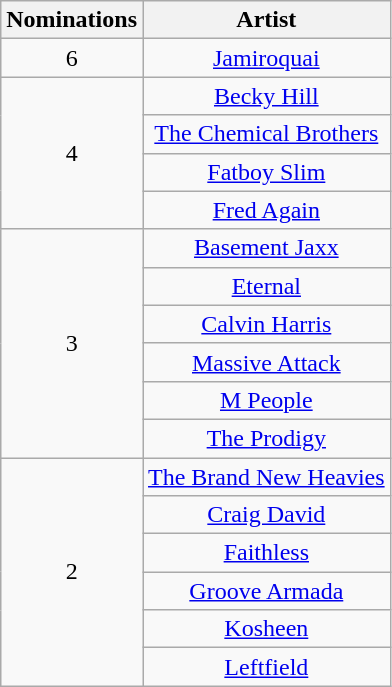<table class="wikitable" rowspan="2" style="text-align:center;">
<tr>
<th scope="col" style="width:55px;">Nominations</th>
<th scope="col" style="text-align:center;">Artist</th>
</tr>
<tr>
<td>6</td>
<td><a href='#'>Jamiroquai</a></td>
</tr>
<tr>
<td rowspan="4">4</td>
<td><a href='#'>Becky Hill</a></td>
</tr>
<tr>
<td><a href='#'>The Chemical Brothers</a></td>
</tr>
<tr>
<td><a href='#'>Fatboy Slim</a></td>
</tr>
<tr>
<td><a href='#'>Fred Again</a></td>
</tr>
<tr>
<td rowspan="6">3</td>
<td><a href='#'>Basement Jaxx</a></td>
</tr>
<tr>
<td><a href='#'>Eternal</a></td>
</tr>
<tr>
<td><a href='#'>Calvin Harris</a></td>
</tr>
<tr>
<td><a href='#'>Massive Attack</a></td>
</tr>
<tr>
<td><a href='#'>M People</a></td>
</tr>
<tr>
<td><a href='#'>The Prodigy</a></td>
</tr>
<tr>
<td rowspan="6">2</td>
<td><a href='#'>The Brand New Heavies</a></td>
</tr>
<tr>
<td><a href='#'>Craig David</a></td>
</tr>
<tr>
<td><a href='#'>Faithless</a></td>
</tr>
<tr>
<td><a href='#'>Groove Armada</a></td>
</tr>
<tr>
<td><a href='#'>Kosheen</a></td>
</tr>
<tr>
<td><a href='#'>Leftfield</a></td>
</tr>
</table>
